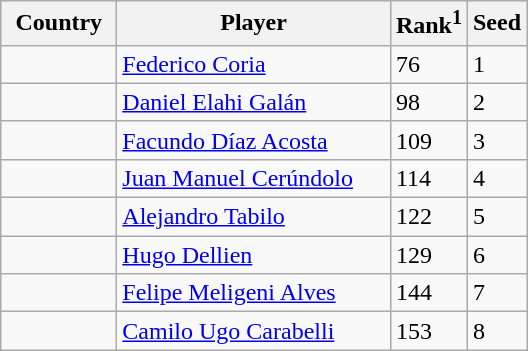<table class="sortable wikitable">
<tr>
<th width="70">Country</th>
<th width="175">Player</th>
<th>Rank<sup>1</sup></th>
<th>Seed</th>
</tr>
<tr>
<td></td>
<td><a href='#'>Federico Coria</a></td>
<td>76</td>
<td>1</td>
</tr>
<tr>
<td></td>
<td><a href='#'>Daniel Elahi Galán</a></td>
<td>98</td>
<td>2</td>
</tr>
<tr>
<td></td>
<td><a href='#'>Facundo Díaz Acosta</a></td>
<td>109</td>
<td>3</td>
</tr>
<tr>
<td></td>
<td><a href='#'>Juan Manuel Cerúndolo</a></td>
<td>114</td>
<td>4</td>
</tr>
<tr>
<td></td>
<td><a href='#'>Alejandro Tabilo</a></td>
<td>122</td>
<td>5</td>
</tr>
<tr>
<td></td>
<td><a href='#'>Hugo Dellien</a></td>
<td>129</td>
<td>6</td>
</tr>
<tr>
<td></td>
<td><a href='#'>Felipe Meligeni Alves</a></td>
<td>144</td>
<td>7</td>
</tr>
<tr>
<td></td>
<td><a href='#'>Camilo Ugo Carabelli</a></td>
<td>153</td>
<td>8</td>
</tr>
</table>
